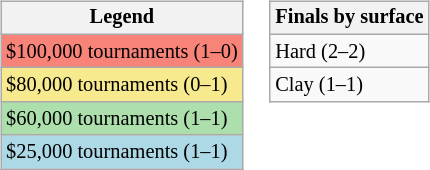<table>
<tr valign=top>
<td><br><table class="wikitable" style="font-size:85%">
<tr>
<th>Legend</th>
</tr>
<tr style="background:#f88379;">
<td>$100,000 tournaments (1–0)</td>
</tr>
<tr style="background:#f7e98e;">
<td>$80,000 tournaments (0–1)</td>
</tr>
<tr style="background:#addfad">
<td>$60,000 tournaments (1–1)</td>
</tr>
<tr style="background:lightblue;">
<td>$25,000 tournaments (1–1)</td>
</tr>
</table>
</td>
<td><br><table class="wikitable" style="font-size:85%">
<tr>
<th>Finals by surface</th>
</tr>
<tr>
<td>Hard (2–2)</td>
</tr>
<tr>
<td>Clay (1–1)</td>
</tr>
</table>
</td>
</tr>
</table>
